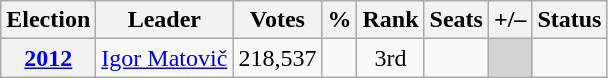<table class=wikitable style=text-align:center>
<tr>
<th>Election</th>
<th>Leader</th>
<th>Votes</th>
<th>%</th>
<th>Rank</th>
<th>Seats</th>
<th>+/–</th>
<th>Status</th>
</tr>
<tr>
<th><a href='#'>2012</a></th>
<td><a href='#'>Igor Matovič</a></td>
<td>218,537</td>
<td></td>
<td>3rd</td>
<td></td>
<td bgcolor="lightgrey"></td>
<td></td>
</tr>
</table>
